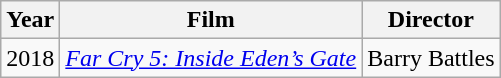<table class="wikitable">
<tr>
<th>Year</th>
<th>Film</th>
<th>Director</th>
</tr>
<tr>
<td>2018</td>
<td><a href='#'><em>Far Cry 5: Inside Eden’s Gate</em></a></td>
<td>Barry Battles</td>
</tr>
</table>
